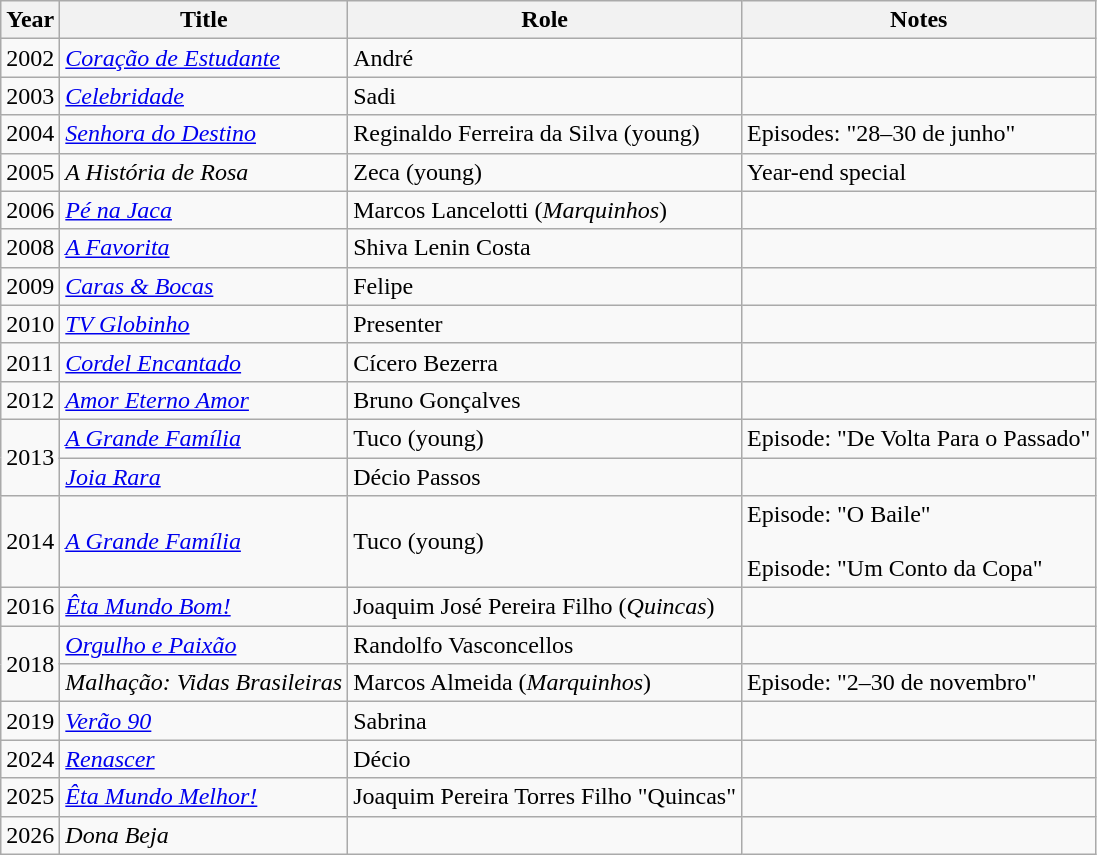<table class="wikitable">
<tr>
<th>Year</th>
<th>Title</th>
<th>Role</th>
<th>Notes</th>
</tr>
<tr>
<td>2002</td>
<td><em><a href='#'>Coração de Estudante</a></em></td>
<td>André</td>
<td></td>
</tr>
<tr>
<td>2003</td>
<td><em><a href='#'>Celebridade</a></em></td>
<td>Sadi</td>
<td></td>
</tr>
<tr>
<td>2004</td>
<td><em><a href='#'>Senhora do Destino</a></em></td>
<td>Reginaldo Ferreira da Silva (young)</td>
<td>Episodes: "28–30 de junho"</td>
</tr>
<tr>
<td>2005</td>
<td><em>A História de Rosa</em></td>
<td>Zeca (young)</td>
<td>Year-end special</td>
</tr>
<tr>
<td>2006</td>
<td><em><a href='#'>Pé na Jaca</a></em></td>
<td>Marcos Lancelotti (<em>Marquinhos</em>)</td>
<td></td>
</tr>
<tr>
<td>2008</td>
<td><em><a href='#'>A Favorita</a></em></td>
<td>Shiva Lenin Costa</td>
<td></td>
</tr>
<tr>
<td>2009</td>
<td><em><a href='#'>Caras & Bocas</a></em></td>
<td>Felipe</td>
<td></td>
</tr>
<tr>
<td>2010</td>
<td><em><a href='#'>TV Globinho</a></em></td>
<td>Presenter</td>
<td></td>
</tr>
<tr>
<td>2011</td>
<td><em><a href='#'>Cordel Encantado</a></em></td>
<td>Cícero Bezerra</td>
<td></td>
</tr>
<tr>
<td>2012</td>
<td><em><a href='#'>Amor Eterno Amor</a></em></td>
<td>Bruno Gonçalves</td>
<td></td>
</tr>
<tr>
<td rowspan="2">2013</td>
<td><em><a href='#'>A Grande Família</a></em></td>
<td>Tuco (young)</td>
<td>Episode: "De Volta Para o Passado"</td>
</tr>
<tr>
<td><em><a href='#'>Joia Rara</a></em></td>
<td>Décio Passos</td>
<td></td>
</tr>
<tr>
<td>2014</td>
<td><em><a href='#'>A Grande Família</a></em></td>
<td>Tuco (young)</td>
<td>Episode: "O Baile"<br><br>Episode: "Um Conto da Copa"</td>
</tr>
<tr>
<td>2016</td>
<td><em><a href='#'>Êta Mundo Bom!</a></em></td>
<td>Joaquim José Pereira Filho (<em>Quincas</em>)</td>
<td></td>
</tr>
<tr>
<td rowspan="2">2018</td>
<td><em><a href='#'>Orgulho e Paixão</a></em></td>
<td>Randolfo Vasconcellos</td>
<td></td>
</tr>
<tr>
<td><em>Malhação: Vidas Brasileiras</em></td>
<td>Marcos Almeida (<em>Marquinhos</em>)</td>
<td>Episode: "2–30 de novembro"</td>
</tr>
<tr>
<td>2019</td>
<td><em><a href='#'>Verão 90</a></em></td>
<td>Sabrina</td>
<td></td>
</tr>
<tr>
<td>2024</td>
<td><em><a href='#'>Renascer</a></em></td>
<td>Décio</td>
<td></td>
</tr>
<tr>
<td>2025</td>
<td><em><a href='#'>Êta Mundo Melhor!</a></em></td>
<td>Joaquim Pereira Torres Filho "Quincas"</td>
<td></td>
</tr>
<tr>
<td>2026</td>
<td><em>Dona Beja</em></td>
<td></td>
<td></td>
</tr>
</table>
